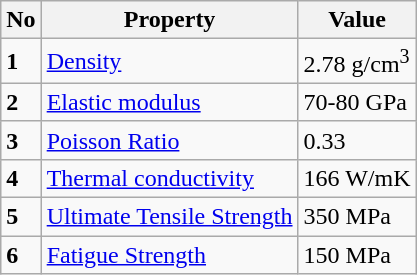<table class="wikitable">
<tr>
<th>No</th>
<th>Property</th>
<th>Value</th>
</tr>
<tr>
<td><strong>1</strong></td>
<td><a href='#'>Density</a></td>
<td>2.78 g/cm<sup>3</sup></td>
</tr>
<tr>
<td><strong>2</strong></td>
<td><a href='#'>Elastic modulus</a></td>
<td>70-80 GPa</td>
</tr>
<tr>
<td><strong>3</strong></td>
<td><a href='#'>Poisson Ratio</a></td>
<td>0.33</td>
</tr>
<tr>
<td><strong>4</strong></td>
<td><a href='#'>Thermal conductivity</a></td>
<td>166 W/mK</td>
</tr>
<tr>
<td><strong>5</strong></td>
<td><a href='#'>Ultimate Tensile Strength</a></td>
<td>350 MPa</td>
</tr>
<tr>
<td><strong>6</strong></td>
<td><a href='#'>Fatigue Strength</a></td>
<td>150 MPa</td>
</tr>
</table>
